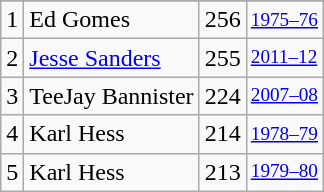<table class="wikitable">
<tr>
</tr>
<tr>
<td>1</td>
<td>Ed Gomes</td>
<td>256</td>
<td style="font-size:80%;"><a href='#'>1975–76</a></td>
</tr>
<tr>
<td>2</td>
<td><a href='#'>Jesse Sanders</a></td>
<td>255</td>
<td style="font-size:80%;"><a href='#'>2011–12</a></td>
</tr>
<tr>
<td>3</td>
<td>TeeJay Bannister</td>
<td>224</td>
<td style="font-size:80%;"><a href='#'>2007–08</a></td>
</tr>
<tr>
<td>4</td>
<td>Karl Hess</td>
<td>214</td>
<td style="font-size:80%;"><a href='#'>1978–79</a></td>
</tr>
<tr>
<td>5</td>
<td>Karl Hess</td>
<td>213</td>
<td style="font-size:80%;"><a href='#'>1979–80</a></td>
</tr>
</table>
